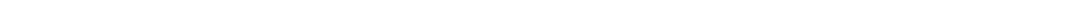<table style="width:88%; text-align:center;">
<tr style="color:white;">
<td style="background:"><strong>5</strong></td>
<td style="background:"><strong>7</strong></td>
<td style="background:"><strong>20</strong></td>
</tr>
</table>
